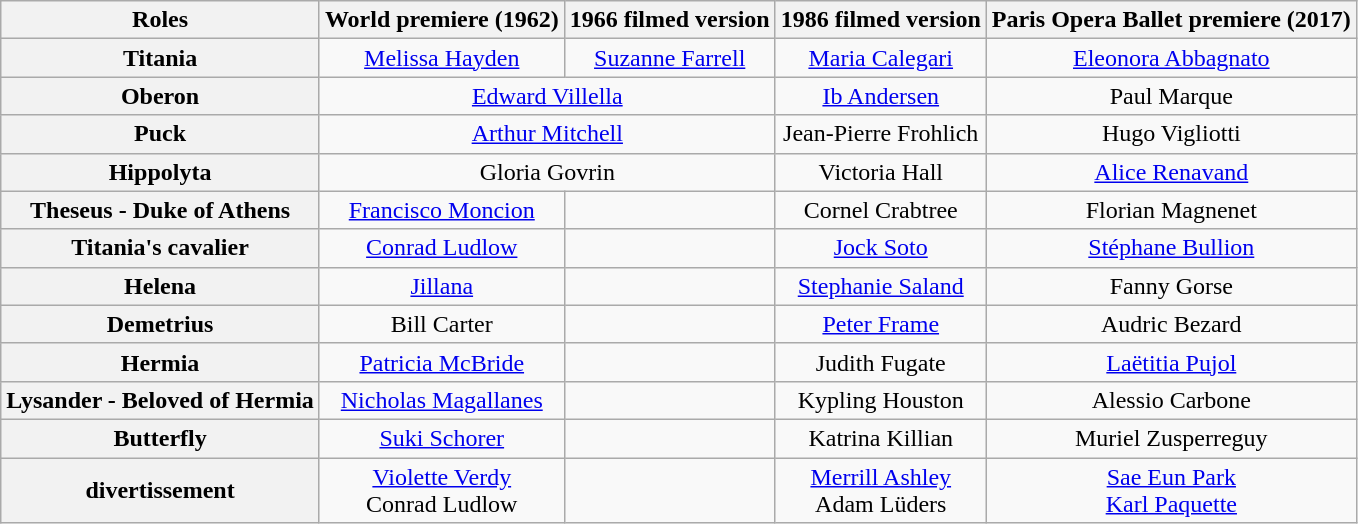<table class="wikitable">
<tr>
<th>Roles</th>
<th>World premiere (1962)</th>
<th>1966 filmed version</th>
<th>1986 filmed version</th>
<th>Paris Opera Ballet premiere (2017)</th>
</tr>
<tr>
<th>Titania</th>
<td style="text-align:center;"><a href='#'>Melissa Hayden</a></td>
<td style="text-align:center;"><a href='#'>Suzanne Farrell</a></td>
<td style="text-align:center;"><a href='#'>Maria Calegari</a></td>
<td style="text-align:center;"><a href='#'>Eleonora Abbagnato</a></td>
</tr>
<tr>
<th>Oberon</th>
<td colspan="2" style="text-align:center;"><a href='#'>Edward Villella</a></td>
<td style="text-align:center;"><a href='#'>Ib Andersen</a></td>
<td style="text-align:center;">Paul Marque</td>
</tr>
<tr>
<th>Puck</th>
<td colspan="2" style="text-align:center;"><a href='#'>Arthur Mitchell</a></td>
<td style="text-align:center;">Jean-Pierre Frohlich</td>
<td style="text-align:center;">Hugo Vigliotti</td>
</tr>
<tr>
<th>Hippolyta</th>
<td colspan="2" style="text-align:center;">Gloria Govrin</td>
<td style="text-align:center;">Victoria Hall</td>
<td style="text-align:center;"><a href='#'>Alice Renavand</a></td>
</tr>
<tr>
<th>Theseus - Duke of Athens</th>
<td style="text-align:center;"><a href='#'>Francisco Moncion</a></td>
<td></td>
<td style="text-align:center;">Cornel Crabtree</td>
<td style="text-align:center;">Florian Magnenet</td>
</tr>
<tr>
<th>Titania's cavalier</th>
<td style="text-align:center;"><a href='#'>Conrad Ludlow</a></td>
<td></td>
<td style="text-align:center;"><a href='#'>Jock Soto</a></td>
<td style="text-align:center;"><a href='#'>Stéphane Bullion</a></td>
</tr>
<tr>
<th>Helena</th>
<td style="text-align:center;"><a href='#'>Jillana</a></td>
<td></td>
<td style="text-align:center;"><a href='#'>Stephanie Saland</a></td>
<td style="text-align:center;">Fanny Gorse</td>
</tr>
<tr>
<th>Demetrius</th>
<td style="text-align:center;">Bill Carter</td>
<td></td>
<td style="text-align:center;"><a href='#'>Peter Frame</a></td>
<td style="text-align:center;">Audric Bezard</td>
</tr>
<tr>
<th>Hermia</th>
<td style="text-align:center;"><a href='#'>Patricia McBride</a></td>
<td></td>
<td style="text-align:center;">Judith Fugate</td>
<td style="text-align:center;"><a href='#'>Laëtitia Pujol</a></td>
</tr>
<tr>
<th>Lysander - Beloved of Hermia</th>
<td style="text-align:center;"><a href='#'>Nicholas Magallanes</a></td>
<td></td>
<td style="text-align:center;">Kypling Houston</td>
<td style="text-align:center;">Alessio Carbone</td>
</tr>
<tr>
<th>Butterfly</th>
<td style="text-align:center;"><a href='#'>Suki Schorer</a></td>
<td></td>
<td style="text-align:center;">Katrina Killian</td>
<td style="text-align:center;">Muriel Zusperreguy</td>
</tr>
<tr>
<th>divertissement</th>
<td style="text-align:center;"><a href='#'>Violette Verdy</a><br>Conrad Ludlow</td>
<td></td>
<td style="text-align:center;"><a href='#'>Merrill Ashley</a><br>Adam Lüders</td>
<td style="text-align:center;"><a href='#'>Sae Eun Park</a><br><a href='#'>Karl Paquette</a></td>
</tr>
</table>
